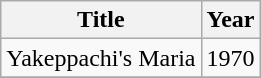<table class="wikitable">
<tr>
<th>Title</th>
<th>Year</th>
</tr>
<tr>
<td>Yakeppachi's Maria</td>
<td>1970</td>
</tr>
<tr>
</tr>
</table>
